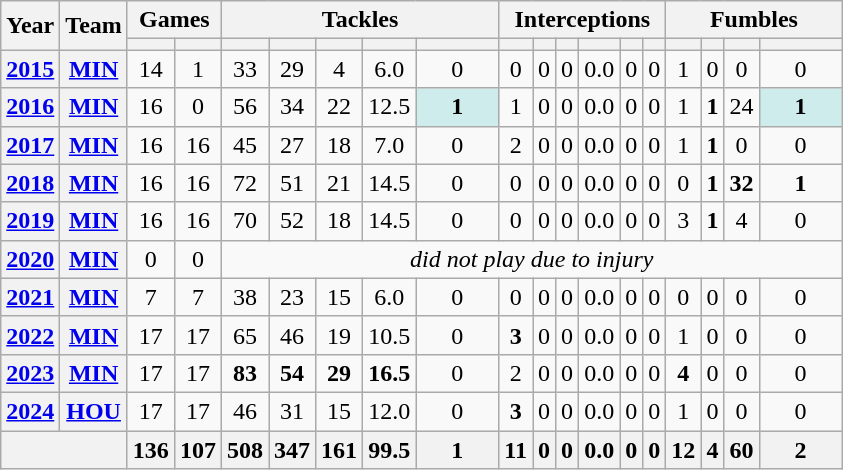<table class="wikitable" style="text-align:center;">
<tr>
<th rowspan="2">Year</th>
<th rowspan="2">Team</th>
<th colspan="2">Games</th>
<th colspan="5">Tackles</th>
<th colspan="6">Interceptions</th>
<th colspan="4">Fumbles</th>
</tr>
<tr>
<th></th>
<th></th>
<th></th>
<th></th>
<th></th>
<th></th>
<th></th>
<th></th>
<th></th>
<th></th>
<th></th>
<th></th>
<th></th>
<th></th>
<th></th>
<th></th>
<th></th>
</tr>
<tr>
<th><a href='#'>2015</a></th>
<th><a href='#'>MIN</a></th>
<td>14</td>
<td>1</td>
<td>33</td>
<td>29</td>
<td>4</td>
<td>6.0</td>
<td>0</td>
<td>0</td>
<td>0</td>
<td>0</td>
<td>0.0</td>
<td>0</td>
<td>0</td>
<td>1</td>
<td>0</td>
<td>0</td>
<td>0</td>
</tr>
<tr>
<th><a href='#'>2016</a></th>
<th><a href='#'>MIN</a></th>
<td>16</td>
<td>0</td>
<td>56</td>
<td>34</td>
<td>22</td>
<td>12.5</td>
<td style="background:#cfecec; width:3em;"><strong>1</strong></td>
<td>1</td>
<td>0</td>
<td>0</td>
<td>0.0</td>
<td>0</td>
<td>0</td>
<td>1</td>
<td><strong>1</strong></td>
<td>24</td>
<td style="background:#cfecec; width:3em;"><strong>1</strong></td>
</tr>
<tr>
<th><a href='#'>2017</a></th>
<th><a href='#'>MIN</a></th>
<td>16</td>
<td>16</td>
<td>45</td>
<td>27</td>
<td>18</td>
<td>7.0</td>
<td>0</td>
<td>2</td>
<td>0</td>
<td>0</td>
<td>0.0</td>
<td>0</td>
<td>0</td>
<td>1</td>
<td><strong>1</strong></td>
<td>0</td>
<td>0</td>
</tr>
<tr>
<th><a href='#'>2018</a></th>
<th><a href='#'>MIN</a></th>
<td>16</td>
<td>16</td>
<td>72</td>
<td>51</td>
<td>21</td>
<td>14.5</td>
<td>0</td>
<td>0</td>
<td>0</td>
<td>0</td>
<td>0.0</td>
<td>0</td>
<td>0</td>
<td>0</td>
<td><strong>1</strong></td>
<td><strong>32</strong></td>
<td><strong>1</strong></td>
</tr>
<tr>
<th><a href='#'>2019</a></th>
<th><a href='#'>MIN</a></th>
<td>16</td>
<td>16</td>
<td>70</td>
<td>52</td>
<td>18</td>
<td>14.5</td>
<td>0</td>
<td>0</td>
<td>0</td>
<td>0</td>
<td>0.0</td>
<td>0</td>
<td>0</td>
<td>3</td>
<td><strong>1</strong></td>
<td>4</td>
<td>0</td>
</tr>
<tr>
<th><a href='#'>2020</a></th>
<th><a href='#'>MIN</a></th>
<td>0</td>
<td>0</td>
<td colspan="15"><em>did not play due to injury</em></td>
</tr>
<tr>
<th><a href='#'>2021</a></th>
<th><a href='#'>MIN</a></th>
<td>7</td>
<td>7</td>
<td>38</td>
<td>23</td>
<td>15</td>
<td>6.0</td>
<td>0</td>
<td>0</td>
<td>0</td>
<td>0</td>
<td>0.0</td>
<td>0</td>
<td>0</td>
<td>0</td>
<td>0</td>
<td>0</td>
<td>0</td>
</tr>
<tr>
<th><a href='#'>2022</a></th>
<th><a href='#'>MIN</a></th>
<td>17</td>
<td>17</td>
<td>65</td>
<td>46</td>
<td>19</td>
<td>10.5</td>
<td>0</td>
<td><strong>3</strong></td>
<td>0</td>
<td>0</td>
<td>0.0</td>
<td>0</td>
<td>0</td>
<td>1</td>
<td>0</td>
<td>0</td>
<td>0</td>
</tr>
<tr>
<th><a href='#'>2023</a></th>
<th><a href='#'>MIN</a></th>
<td>17</td>
<td>17</td>
<td><strong>83</strong></td>
<td><strong>54</strong></td>
<td><strong>29</strong></td>
<td><strong>16.5</strong></td>
<td>0</td>
<td>2</td>
<td>0</td>
<td>0</td>
<td>0.0</td>
<td>0</td>
<td>0</td>
<td><strong>4</strong></td>
<td>0</td>
<td>0</td>
<td>0</td>
</tr>
<tr>
<th><a href='#'>2024</a></th>
<th><a href='#'>HOU</a></th>
<td>17</td>
<td>17</td>
<td>46</td>
<td>31</td>
<td>15</td>
<td>12.0</td>
<td>0</td>
<td><strong>3</strong></td>
<td>0</td>
<td>0</td>
<td>0.0</td>
<td>0</td>
<td>0</td>
<td>1</td>
<td>0</td>
<td>0</td>
<td>0</td>
</tr>
<tr>
<th colspan="2"></th>
<th>136</th>
<th>107</th>
<th>508</th>
<th>347</th>
<th>161</th>
<th>99.5</th>
<th>1</th>
<th>11</th>
<th>0</th>
<th>0</th>
<th>0.0</th>
<th>0</th>
<th>0</th>
<th>12</th>
<th>4</th>
<th>60</th>
<th>2</th>
</tr>
</table>
